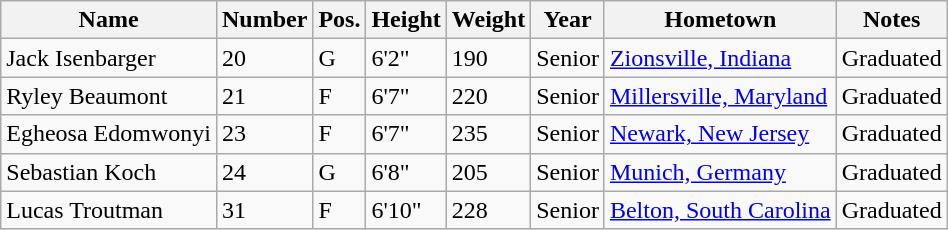<table class="wikitable sortable" border="1">
<tr>
<th>Name</th>
<th>Number</th>
<th>Pos.</th>
<th>Height</th>
<th>Weight</th>
<th>Year</th>
<th>Hometown</th>
<th class="unsortable">Notes</th>
</tr>
<tr>
<td>Jack Isenbarger</td>
<td>20</td>
<td>G</td>
<td>6'2"</td>
<td>190</td>
<td>Senior</td>
<td><a href='#'>Zionsville, Indiana</a></td>
<td>Graduated</td>
</tr>
<tr>
<td>Ryley Beaumont</td>
<td>21</td>
<td>F</td>
<td>6'7"</td>
<td>220</td>
<td>Senior</td>
<td><a href='#'>Millersville, Maryland</a></td>
<td>Graduated</td>
</tr>
<tr>
<td>Egheosa Edomwonyi</td>
<td>23</td>
<td>F</td>
<td>6'7"</td>
<td>235</td>
<td>Senior</td>
<td><a href='#'>Newark, New Jersey</a></td>
<td>Graduated</td>
</tr>
<tr>
<td>Sebastian Koch</td>
<td>24</td>
<td>G</td>
<td>6'8"</td>
<td>205</td>
<td>Senior</td>
<td><a href='#'>Munich, Germany</a></td>
<td>Graduated</td>
</tr>
<tr>
<td>Lucas Troutman</td>
<td>31</td>
<td>F</td>
<td>6'10"</td>
<td>228</td>
<td>Senior</td>
<td><a href='#'>Belton, South Carolina</a></td>
<td>Graduated</td>
</tr>
</table>
